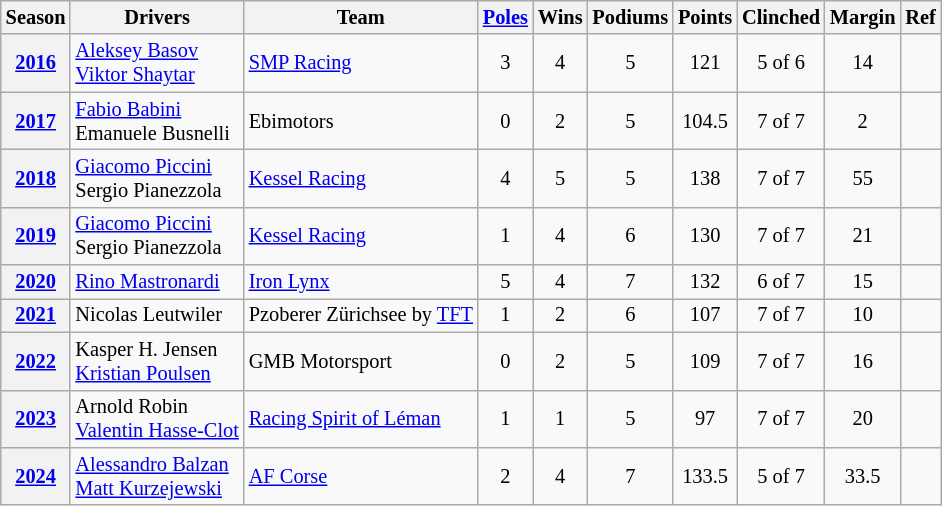<table class="sortable wikitable" style="font-size:85%; text-align:center;">
<tr>
<th scope=col>Season</th>
<th scope=col>Drivers</th>
<th scope=col>Team</th>
<th scope=col><a href='#'>Poles</a></th>
<th scope=col>Wins</th>
<th scope=col>Podiums</th>
<th scope=col>Points</th>
<th scope=col>Clinched</th>
<th scope=col>Margin</th>
<th scope=col>Ref</th>
</tr>
<tr>
<th><a href='#'>2016</a></th>
<td align=left> <a href='#'>Aleksey Basov</a><br> <a href='#'>Viktor Shaytar</a></td>
<td align=left> <a href='#'>SMP Racing</a></td>
<td>3</td>
<td>4</td>
<td>5</td>
<td>121</td>
<td>5 of 6</td>
<td>14</td>
<td></td>
</tr>
<tr>
<th><a href='#'>2017</a></th>
<td align=left> <a href='#'>Fabio Babini</a><br> Emanuele Busnelli</td>
<td align=left> Ebimotors</td>
<td>0</td>
<td>2</td>
<td>5</td>
<td>104.5</td>
<td>7 of 7</td>
<td>2</td>
<td></td>
</tr>
<tr>
<th><a href='#'>2018</a></th>
<td align=left> <a href='#'>Giacomo Piccini</a><br> Sergio Pianezzola</td>
<td align=left> <a href='#'>Kessel Racing</a></td>
<td>4</td>
<td>5</td>
<td>5</td>
<td>138</td>
<td>7 of 7</td>
<td>55</td>
<td></td>
</tr>
<tr>
<th><a href='#'>2019</a></th>
<td align=left> <a href='#'>Giacomo Piccini</a><br> Sergio Pianezzola</td>
<td align=left> <a href='#'>Kessel Racing</a></td>
<td>1</td>
<td>4</td>
<td>6</td>
<td>130</td>
<td>7 of 7</td>
<td>21</td>
<td></td>
</tr>
<tr>
<th><a href='#'>2020</a></th>
<td align=left> <a href='#'>Rino Mastronardi</a></td>
<td align=left> <a href='#'>Iron Lynx</a></td>
<td>5</td>
<td>4</td>
<td>7</td>
<td>132</td>
<td>6 of 7</td>
<td>15</td>
<td></td>
</tr>
<tr>
<th><a href='#'>2021</a></th>
<td align=left> Nicolas Leutwiler</td>
<td align=left> Pzoberer Zürichsee by <a href='#'>TFT</a></td>
<td>1</td>
<td>2</td>
<td>6</td>
<td>107</td>
<td>7 of 7</td>
<td>10</td>
<td></td>
</tr>
<tr>
<th><a href='#'>2022</a></th>
<td align=left> Kasper H. Jensen<br> <a href='#'>Kristian Poulsen</a></td>
<td align=left> GMB Motorsport</td>
<td>0</td>
<td>2</td>
<td>5</td>
<td>109</td>
<td>7 of 7</td>
<td>16</td>
<td></td>
</tr>
<tr>
<th><a href='#'>2023</a></th>
<td align=left> Arnold Robin<br> <a href='#'>Valentin Hasse-Clot</a></td>
<td align=left> <a href='#'>Racing Spirit of Léman</a></td>
<td>1</td>
<td>1</td>
<td>5</td>
<td>97</td>
<td>7 of 7</td>
<td>20</td>
<td></td>
</tr>
<tr>
<th><a href='#'>2024</a></th>
<td align=left> <a href='#'>Alessandro Balzan</a><br> <a href='#'>Matt Kurzejewski</a></td>
<td align=left> <a href='#'>AF Corse</a></td>
<td>2</td>
<td>4</td>
<td>7</td>
<td>133.5</td>
<td>5 of 7</td>
<td>33.5</td>
<td></td>
</tr>
</table>
